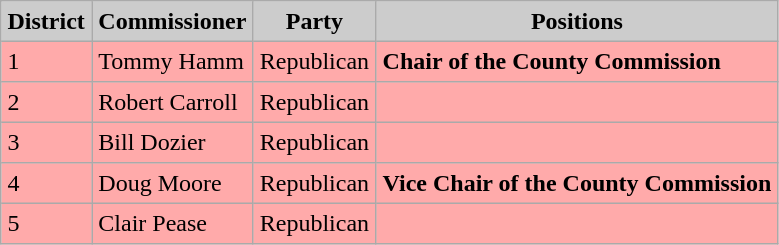<table border="1" cellpadding="4" cellspacing="0" style="border:1px solid #aaa; border-collapse:collapse">
<tr bgcolor="#cccccc">
<th><strong>District</strong></th>
<th>Commissioner</th>
<th>Party</th>
<th>Positions</th>
</tr>
<tr bgcolor=#ffaaaa>
<td>1</td>
<td>Tommy Hamm</td>
<td>Republican</td>
<td><strong>Chair of the County Commission</strong></td>
</tr>
<tr bgcolor=#ffaaaa>
<td>2</td>
<td>Robert Carroll</td>
<td>Republican</td>
<td></td>
</tr>
<tr bgcolor=#ffaaaa>
<td>3</td>
<td>Bill Dozier</td>
<td>Republican</td>
<td></td>
</tr>
<tr bgcolor=#ffaaaa>
<td>4</td>
<td>Doug Moore</td>
<td>Republican</td>
<td><strong>Vice Chair of the County Commission</strong></td>
</tr>
<tr bgcolor=#ffaaaa>
<td>5</td>
<td>Clair Pease</td>
<td>Republican</td>
<td></td>
</tr>
</table>
